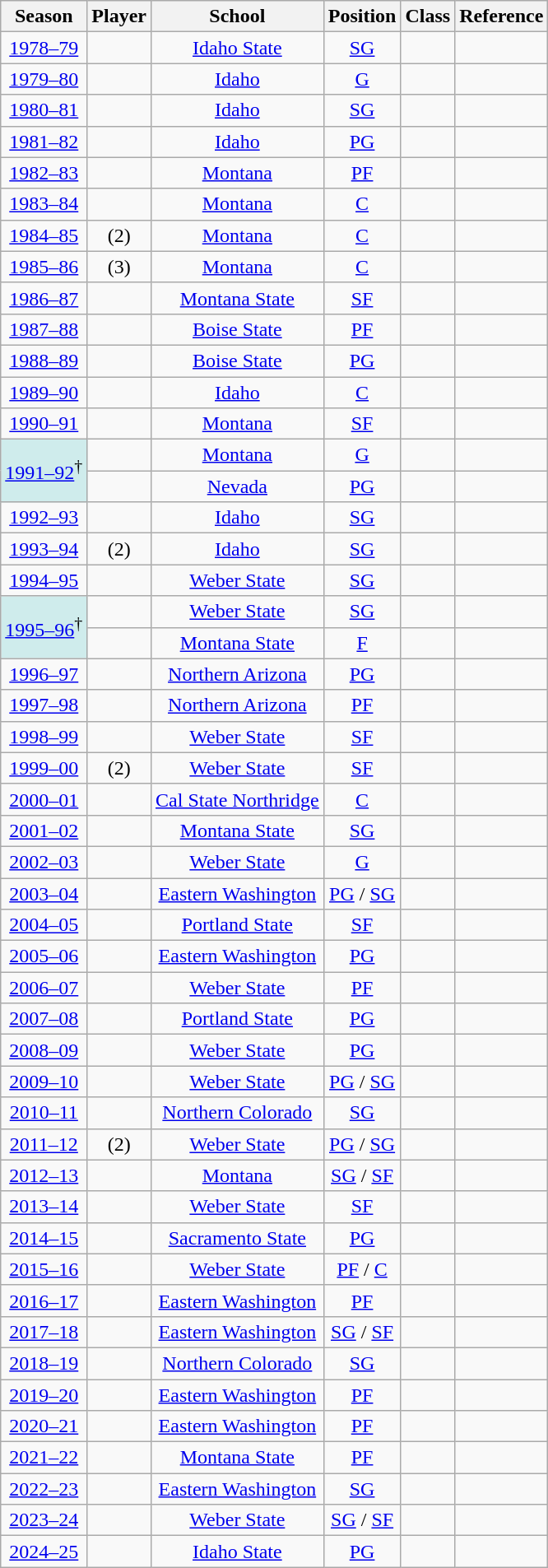<table class="wikitable sortable" style="text-align:center;">
<tr>
<th>Season</th>
<th>Player</th>
<th>School</th>
<th>Position</th>
<th>Class</th>
<th class="unsortable">Reference</th>
</tr>
<tr>
<td><a href='#'>1978–79</a></td>
<td></td>
<td><a href='#'>Idaho State</a></td>
<td><a href='#'>SG</a></td>
<td></td>
<td></td>
</tr>
<tr>
<td><a href='#'>1979–80</a></td>
<td></td>
<td><a href='#'>Idaho</a></td>
<td><a href='#'>G</a></td>
<td></td>
<td></td>
</tr>
<tr>
<td><a href='#'>1980–81</a></td>
<td></td>
<td><a href='#'>Idaho</a></td>
<td><a href='#'>SG</a></td>
<td></td>
<td></td>
</tr>
<tr>
<td><a href='#'>1981–82</a></td>
<td></td>
<td><a href='#'>Idaho</a></td>
<td><a href='#'>PG</a></td>
<td></td>
<td></td>
</tr>
<tr>
<td><a href='#'>1982–83</a></td>
<td></td>
<td><a href='#'>Montana</a></td>
<td><a href='#'>PF</a></td>
<td></td>
<td></td>
</tr>
<tr>
<td><a href='#'>1983–84</a></td>
<td></td>
<td><a href='#'>Montana</a></td>
<td><a href='#'>C</a></td>
<td></td>
<td></td>
</tr>
<tr>
<td><a href='#'>1984–85</a></td>
<td> (2)</td>
<td><a href='#'>Montana</a></td>
<td><a href='#'>C</a></td>
<td></td>
<td></td>
</tr>
<tr>
<td><a href='#'>1985–86</a></td>
<td> (3)</td>
<td><a href='#'>Montana</a></td>
<td><a href='#'>C</a></td>
<td></td>
<td></td>
</tr>
<tr>
<td><a href='#'>1986–87</a></td>
<td></td>
<td><a href='#'>Montana State</a></td>
<td><a href='#'>SF</a></td>
<td></td>
<td></td>
</tr>
<tr>
<td><a href='#'>1987–88</a></td>
<td></td>
<td><a href='#'>Boise State</a></td>
<td><a href='#'>PF</a></td>
<td></td>
<td></td>
</tr>
<tr>
<td><a href='#'>1988–89</a></td>
<td></td>
<td><a href='#'>Boise State</a></td>
<td><a href='#'>PG</a></td>
<td></td>
<td></td>
</tr>
<tr>
<td><a href='#'>1989–90</a></td>
<td></td>
<td><a href='#'>Idaho</a></td>
<td><a href='#'>C</a></td>
<td></td>
<td></td>
</tr>
<tr>
<td><a href='#'>1990–91</a></td>
<td></td>
<td><a href='#'>Montana</a></td>
<td><a href='#'>SF</a></td>
<td></td>
<td></td>
</tr>
<tr>
<td style="background-color:#CFECEC;" rowspan=2><a href='#'>1991–92</a><sup>†</sup></td>
<td></td>
<td><a href='#'>Montana</a></td>
<td><a href='#'>G</a></td>
<td></td>
<td></td>
</tr>
<tr>
<td></td>
<td><a href='#'>Nevada</a></td>
<td><a href='#'>PG</a></td>
<td></td>
<td></td>
</tr>
<tr>
<td><a href='#'>1992–93</a></td>
<td></td>
<td><a href='#'>Idaho</a></td>
<td><a href='#'>SG</a></td>
<td></td>
<td></td>
</tr>
<tr>
<td><a href='#'>1993–94</a></td>
<td> (2)</td>
<td><a href='#'>Idaho</a></td>
<td><a href='#'>SG</a></td>
<td></td>
<td></td>
</tr>
<tr>
<td><a href='#'>1994–95</a></td>
<td></td>
<td><a href='#'>Weber State</a></td>
<td><a href='#'>SG</a></td>
<td></td>
<td></td>
</tr>
<tr>
<td style="background-color:#CFECEC;" rowspan=2><a href='#'>1995–96</a><sup>†</sup></td>
<td></td>
<td><a href='#'>Weber State</a></td>
<td><a href='#'>SG</a></td>
<td></td>
<td></td>
</tr>
<tr>
<td></td>
<td><a href='#'>Montana State</a></td>
<td><a href='#'>F</a></td>
<td></td>
<td></td>
</tr>
<tr>
<td><a href='#'>1996–97</a></td>
<td></td>
<td><a href='#'>Northern Arizona</a></td>
<td><a href='#'>PG</a></td>
<td></td>
<td></td>
</tr>
<tr>
<td><a href='#'>1997–98</a></td>
<td></td>
<td><a href='#'>Northern Arizona</a></td>
<td><a href='#'>PF</a></td>
<td></td>
<td></td>
</tr>
<tr>
<td><a href='#'>1998–99</a></td>
<td></td>
<td><a href='#'>Weber State</a></td>
<td><a href='#'>SF</a></td>
<td></td>
<td></td>
</tr>
<tr>
<td><a href='#'>1999–00</a></td>
<td> (2)</td>
<td><a href='#'>Weber State</a></td>
<td><a href='#'>SF</a></td>
<td></td>
<td></td>
</tr>
<tr>
<td><a href='#'>2000–01</a></td>
<td></td>
<td><a href='#'>Cal State Northridge</a></td>
<td><a href='#'>C</a></td>
<td></td>
<td></td>
</tr>
<tr>
<td><a href='#'>2001–02</a></td>
<td></td>
<td><a href='#'>Montana State</a></td>
<td><a href='#'>SG</a></td>
<td></td>
<td></td>
</tr>
<tr>
<td><a href='#'>2002–03</a></td>
<td></td>
<td><a href='#'>Weber State</a></td>
<td><a href='#'>G</a></td>
<td></td>
<td></td>
</tr>
<tr>
<td><a href='#'>2003–04</a></td>
<td></td>
<td><a href='#'>Eastern Washington</a></td>
<td><a href='#'>PG</a> / <a href='#'>SG</a></td>
<td></td>
<td></td>
</tr>
<tr>
<td><a href='#'>2004–05</a></td>
<td></td>
<td><a href='#'>Portland State</a></td>
<td><a href='#'>SF</a></td>
<td></td>
<td></td>
</tr>
<tr>
<td><a href='#'>2005–06</a></td>
<td></td>
<td><a href='#'>Eastern Washington</a></td>
<td><a href='#'>PG</a></td>
<td></td>
<td></td>
</tr>
<tr>
<td><a href='#'>2006–07</a></td>
<td></td>
<td><a href='#'>Weber State</a></td>
<td><a href='#'>PF</a></td>
<td></td>
<td></td>
</tr>
<tr>
<td><a href='#'>2007–08</a></td>
<td></td>
<td><a href='#'>Portland State</a></td>
<td><a href='#'>PG</a></td>
<td></td>
<td></td>
</tr>
<tr>
<td><a href='#'>2008–09</a></td>
<td></td>
<td><a href='#'>Weber State</a></td>
<td><a href='#'>PG</a></td>
<td></td>
<td></td>
</tr>
<tr>
<td><a href='#'>2009–10</a></td>
<td></td>
<td><a href='#'>Weber State</a></td>
<td><a href='#'>PG</a> / <a href='#'>SG</a></td>
<td></td>
<td></td>
</tr>
<tr>
<td><a href='#'>2010–11</a></td>
<td></td>
<td><a href='#'>Northern Colorado</a></td>
<td><a href='#'>SG</a></td>
<td></td>
<td></td>
</tr>
<tr>
<td><a href='#'>2011–12</a></td>
<td> (2)</td>
<td><a href='#'>Weber State</a></td>
<td><a href='#'>PG</a> / <a href='#'>SG</a></td>
<td></td>
<td></td>
</tr>
<tr>
<td><a href='#'>2012–13</a></td>
<td></td>
<td><a href='#'>Montana</a></td>
<td><a href='#'>SG</a> / <a href='#'>SF</a></td>
<td></td>
<td></td>
</tr>
<tr>
<td><a href='#'>2013–14</a></td>
<td></td>
<td><a href='#'>Weber State</a></td>
<td><a href='#'>SF</a></td>
<td></td>
<td></td>
</tr>
<tr>
<td><a href='#'>2014–15</a></td>
<td></td>
<td><a href='#'>Sacramento State</a></td>
<td><a href='#'>PG</a></td>
<td></td>
<td></td>
</tr>
<tr>
<td><a href='#'>2015–16</a></td>
<td></td>
<td><a href='#'>Weber State</a></td>
<td><a href='#'>PF</a> / <a href='#'>C</a></td>
<td></td>
<td></td>
</tr>
<tr>
<td><a href='#'>2016–17</a></td>
<td></td>
<td><a href='#'>Eastern Washington</a></td>
<td><a href='#'>PF</a></td>
<td></td>
<td></td>
</tr>
<tr>
<td><a href='#'>2017–18</a></td>
<td></td>
<td><a href='#'>Eastern Washington</a></td>
<td><a href='#'>SG</a> / <a href='#'>SF</a></td>
<td></td>
<td></td>
</tr>
<tr>
<td><a href='#'>2018–19</a></td>
<td></td>
<td><a href='#'>Northern Colorado</a></td>
<td><a href='#'>SG</a></td>
<td></td>
<td></td>
</tr>
<tr>
<td><a href='#'>2019–20</a></td>
<td></td>
<td><a href='#'>Eastern Washington</a></td>
<td><a href='#'>PF</a></td>
<td></td>
<td></td>
</tr>
<tr>
<td><a href='#'>2020–21</a></td>
<td></td>
<td><a href='#'>Eastern Washington</a></td>
<td><a href='#'>PF</a></td>
<td></td>
<td></td>
</tr>
<tr>
<td><a href='#'>2021–22</a></td>
<td></td>
<td><a href='#'>Montana State</a></td>
<td><a href='#'>PF</a></td>
<td></td>
<td></td>
</tr>
<tr>
<td><a href='#'>2022–23</a></td>
<td></td>
<td><a href='#'>Eastern Washington</a></td>
<td><a href='#'>SG</a></td>
<td></td>
<td></td>
</tr>
<tr>
<td><a href='#'>2023–24</a></td>
<td></td>
<td><a href='#'>Weber State</a></td>
<td><a href='#'>SG</a> / <a href='#'>SF</a></td>
<td></td>
<td></td>
</tr>
<tr>
<td><a href='#'>2024–25</a></td>
<td></td>
<td><a href='#'>Idaho State</a></td>
<td><a href='#'>PG</a></td>
<td></td>
<td></td>
</tr>
</table>
